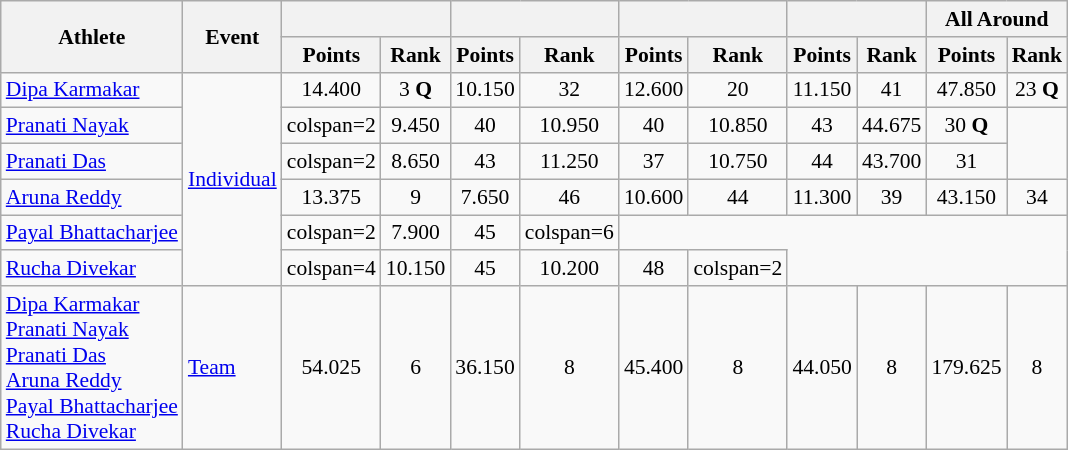<table class="wikitable" style="text-align:center; font-size:90%">
<tr>
<th rowspan=2>Athlete</th>
<th rowspan=2>Event</th>
<th colspan=2></th>
<th colspan=2></th>
<th colspan=2></th>
<th colspan=2></th>
<th colspan=2>All Around</th>
</tr>
<tr>
<th>Points</th>
<th>Rank</th>
<th>Points</th>
<th>Rank</th>
<th>Points</th>
<th>Rank</th>
<th>Points</th>
<th>Rank</th>
<th>Points</th>
<th>Rank</th>
</tr>
<tr>
<td align=left><a href='#'>Dipa Karmakar</a></td>
<td align=left rowspan=6><a href='#'>Individual</a></td>
<td>14.400</td>
<td>3 <strong>Q</strong></td>
<td>10.150</td>
<td>32</td>
<td>12.600</td>
<td>20</td>
<td>11.150</td>
<td>41</td>
<td>47.850</td>
<td>23 <strong>Q</strong></td>
</tr>
<tr>
<td align=left><a href='#'>Pranati Nayak</a></td>
<td>colspan=2 </td>
<td>9.450</td>
<td>40</td>
<td>10.950</td>
<td>40</td>
<td>10.850</td>
<td>43</td>
<td>44.675</td>
<td>30 <strong>Q</strong></td>
</tr>
<tr>
<td align=left><a href='#'>Pranati Das</a></td>
<td>colspan=2 </td>
<td>8.650</td>
<td>43</td>
<td>11.250</td>
<td>37</td>
<td>10.750</td>
<td>44</td>
<td>43.700</td>
<td>31</td>
</tr>
<tr>
<td align=left><a href='#'>Aruna Reddy</a></td>
<td>13.375</td>
<td>9</td>
<td>7.650</td>
<td>46</td>
<td>10.600</td>
<td>44</td>
<td>11.300</td>
<td>39</td>
<td>43.150</td>
<td>34</td>
</tr>
<tr>
<td align=left><a href='#'>Payal Bhattacharjee</a></td>
<td>colspan=2 </td>
<td>7.900</td>
<td>45</td>
<td>colspan=6 </td>
</tr>
<tr>
<td align=left><a href='#'>Rucha Divekar</a></td>
<td>colspan=4 </td>
<td>10.150</td>
<td>45</td>
<td>10.200</td>
<td>48</td>
<td>colspan=2 </td>
</tr>
<tr>
<td align=left><a href='#'>Dipa Karmakar</a><br><a href='#'>Pranati Nayak</a><br><a href='#'>Pranati Das</a><br><a href='#'>Aruna Reddy</a><br><a href='#'>Payal Bhattacharjee</a><br><a href='#'>Rucha Divekar</a></td>
<td align=left><a href='#'>Team</a></td>
<td>54.025</td>
<td>6</td>
<td>36.150</td>
<td>8</td>
<td>45.400</td>
<td>8</td>
<td>44.050</td>
<td>8</td>
<td>179.625</td>
<td>8</td>
</tr>
</table>
